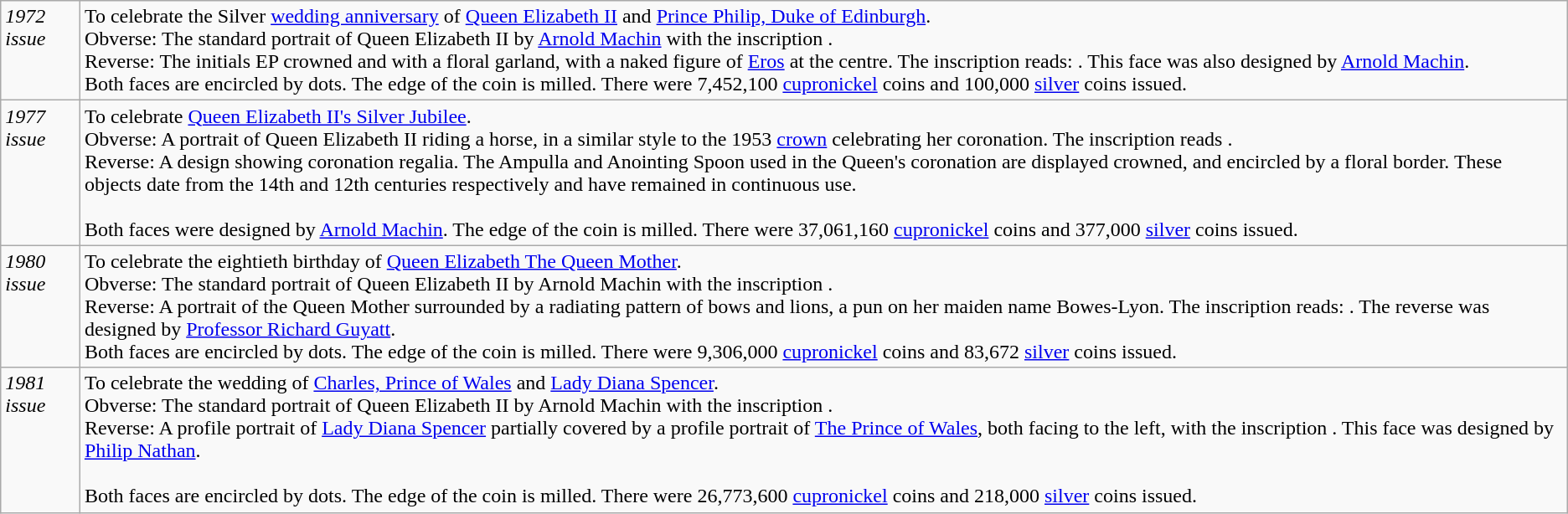<table class="wikitable">
<tr valign="top">
<td><em>1972 issue</em></td>
<td>To celebrate the Silver <a href='#'>wedding anniversary</a> of <a href='#'>Queen Elizabeth II</a> and <a href='#'>Prince Philip, Duke of Edinburgh</a>.<br>Obverse: The standard portrait of Queen Elizabeth II by <a href='#'>Arnold Machin</a> with the inscription .<br>Reverse: The initials EP crowned and with a floral garland, with a naked figure of <a href='#'>Eros</a> at the centre. The inscription reads:

.
This face was also designed by <a href='#'>Arnold Machin</a>.<br>Both faces are encircled by dots. The edge of the coin is milled. There were 7,452,100 <a href='#'>cupronickel</a> coins and 100,000 <a href='#'>silver</a> coins issued.</td>
</tr>
<tr valign="top">
<td><em>1977 issue</em></td>
<td>To celebrate <a href='#'>Queen Elizabeth II's Silver Jubilee</a>.<br>Obverse: A portrait of Queen Elizabeth II riding a horse, in a similar style to the 1953 <a href='#'>crown</a> celebrating her coronation. The inscription reads .<br>Reverse: A design showing coronation regalia. The Ampulla and Anointing Spoon used in the Queen's coronation are displayed crowned, and encircled by a floral border. These objects date from the 14th and 12th centuries respectively and have remained in continuous use.<br><br>Both faces were designed by <a href='#'>Arnold Machin</a>. The edge of the coin is milled. There were 37,061,160 <a href='#'>cupronickel</a> coins  and 377,000 <a href='#'>silver</a> coins issued.</td>
</tr>
<tr valign="top">
<td><em>1980 issue</em></td>
<td>To celebrate the eightieth birthday of <a href='#'>Queen Elizabeth The Queen Mother</a>.<br>Obverse: The standard portrait of Queen Elizabeth II by Arnold Machin with the inscription .<br>Reverse: A portrait of the Queen Mother surrounded by a radiating pattern of bows and lions, a pun on her maiden name Bowes-Lyon. The inscription reads:  . The reverse was designed by <a href='#'>Professor Richard Guyatt</a>.<br>Both faces are encircled by dots. The edge of the coin is milled. There were 9,306,000 <a href='#'>cupronickel</a> coins and 83,672 <a href='#'>silver</a> coins issued.</td>
</tr>
<tr valign="top">
<td><em>1981 issue</em></td>
<td>To celebrate the wedding of <a href='#'>Charles, Prince of Wales</a> and <a href='#'>Lady Diana Spencer</a>.<br>Obverse: The standard portrait of Queen Elizabeth II by Arnold Machin with the inscription .<br>Reverse: A profile portrait of <a href='#'>Lady Diana Spencer</a> partially covered by a profile portrait of <a href='#'>The Prince of Wales</a>, both facing to the left, with the inscription . This face was designed by <a href='#'>Philip Nathan</a>.<br><br>Both faces are encircled by dots. The edge of the coin is milled. There were 26,773,600 <a href='#'>cupronickel</a> coins  and 218,000 <a href='#'>silver</a> coins issued.</td>
</tr>
</table>
